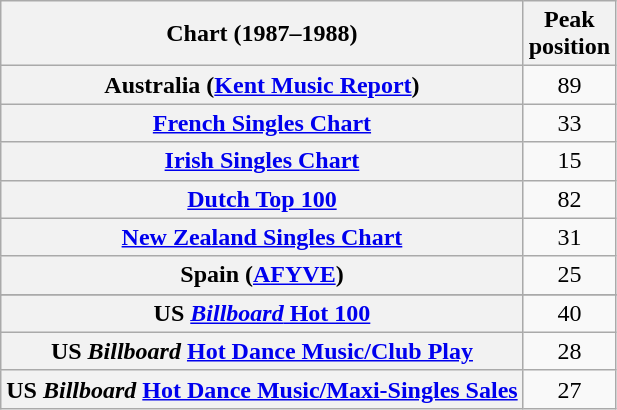<table class="wikitable sortable plainrowheaders">
<tr>
<th>Chart (1987–1988)</th>
<th>Peak<br>position</th>
</tr>
<tr>
<th scope=row>Australia (<a href='#'>Kent Music Report</a>)</th>
<td align="center">89</td>
</tr>
<tr>
<th scope=row><a href='#'>French Singles Chart</a></th>
<td style="text-align:center;">33</td>
</tr>
<tr>
<th scope=row><a href='#'>Irish Singles Chart</a></th>
<td style="text-align:center;">15</td>
</tr>
<tr>
<th scope=row><a href='#'>Dutch Top 100</a></th>
<td style="text-align:center;">82</td>
</tr>
<tr>
<th scope=row><a href='#'>New Zealand Singles Chart</a></th>
<td style="text-align:center;">31</td>
</tr>
<tr>
<th scope=row>Spain (<a href='#'>AFYVE</a>)</th>
<td align="center">25</td>
</tr>
<tr>
</tr>
<tr>
<th scope=row>US <a href='#'><em>Billboard</em> Hot 100</a></th>
<td style="text-align:center;">40</td>
</tr>
<tr>
<th scope=row>US <em>Billboard</em> <a href='#'>Hot Dance Music/Club Play</a></th>
<td style="text-align:center;">28</td>
</tr>
<tr>
<th scope=row>US <em>Billboard</em> <a href='#'>Hot Dance Music/Maxi-Singles Sales</a></th>
<td style="text-align:center;">27</td>
</tr>
</table>
